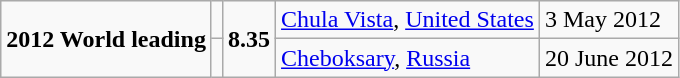<table class="wikitable">
<tr>
<td rowspan=2><strong>2012 World leading</strong></td>
<td></td>
<td rowspan=2><strong>8.35</strong></td>
<td><a href='#'>Chula Vista</a>, <a href='#'>United States</a></td>
<td>3 May 2012</td>
</tr>
<tr>
<td></td>
<td><a href='#'>Cheboksary</a>, <a href='#'>Russia</a></td>
<td>20 June 2012</td>
</tr>
</table>
